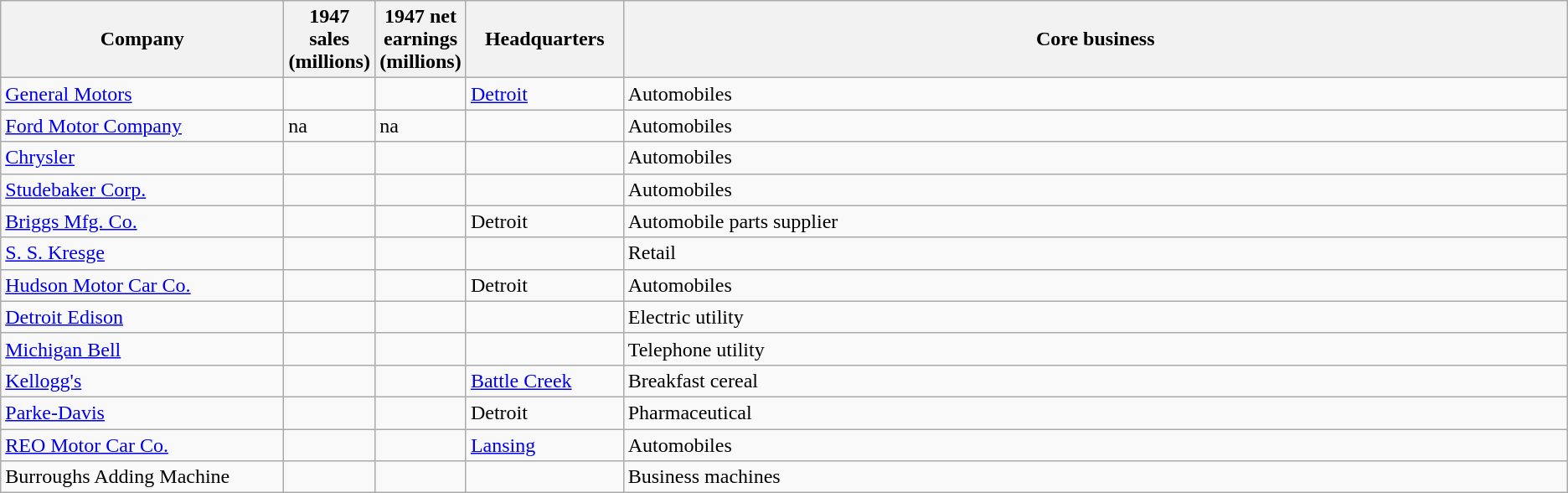<table class="wikitable sortable">
<tr>
<th bgcolor="#DDDDFF" width="18%">Company</th>
<th bgcolor="#DDDDFF" width="5%">1947 sales (millions)</th>
<th bgcolor="#DDDDFF" width="5%">1947 net earnings (millions)</th>
<th bgcolor="#DDDDFF" width="10%">Headquarters</th>
<th bgcolor="#DDDDFF" width="60%">Core business</th>
</tr>
<tr align="left">
<td><a href='#'>General Motors</a></td>
<td></td>
<td></td>
<td><a href='#'>Detroit</a></td>
<td>Automobiles</td>
</tr>
<tr align="left">
<td><a href='#'>Ford Motor Company</a></td>
<td>na</td>
<td>na</td>
<td></td>
<td>Automobiles</td>
</tr>
<tr align="left">
<td><a href='#'>Chrysler</a></td>
<td></td>
<td></td>
<td></td>
<td>Automobiles</td>
</tr>
<tr align="left">
<td><a href='#'>Studebaker Corp.</a></td>
<td></td>
<td></td>
<td></td>
<td>Automobiles</td>
</tr>
<tr align="left">
<td><a href='#'>Briggs Mfg. Co.</a></td>
<td></td>
<td></td>
<td>Detroit</td>
<td>Automobile parts supplier</td>
</tr>
<tr align="left">
<td><a href='#'>S. S. Kresge</a></td>
<td></td>
<td></td>
<td></td>
<td>Retail</td>
</tr>
<tr align="left">
<td><a href='#'>Hudson Motor Car Co.</a></td>
<td></td>
<td></td>
<td>Detroit</td>
<td>Automobiles</td>
</tr>
<tr align="left">
<td><a href='#'>Detroit Edison</a></td>
<td></td>
<td></td>
<td></td>
<td>Electric utility</td>
</tr>
<tr align="left">
<td><a href='#'>Michigan Bell</a></td>
<td></td>
<td></td>
<td></td>
<td>Telephone utility</td>
</tr>
<tr align="left">
<td><a href='#'>Kellogg's</a></td>
<td></td>
<td></td>
<td><a href='#'>Battle Creek</a></td>
<td>Breakfast cereal</td>
</tr>
<tr align="left">
<td><a href='#'>Parke-Davis</a></td>
<td></td>
<td></td>
<td>Detroit</td>
<td>Pharmaceutical</td>
</tr>
<tr align="left">
<td><a href='#'>REO Motor Car Co.</a></td>
<td></td>
<td></td>
<td><a href='#'>Lansing</a></td>
<td>Automobiles</td>
</tr>
<tr align="left">
<td>Burroughs Adding Machine</td>
<td></td>
<td></td>
<td></td>
<td>Business machines</td>
</tr>
</table>
